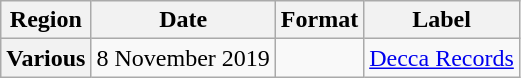<table class="wikitable plainrowheaders">
<tr>
<th>Region</th>
<th>Date</th>
<th>Format</th>
<th>Label</th>
</tr>
<tr>
<th scope="row">Various</th>
<td>8 November 2019</td>
<td></td>
<td><a href='#'>Decca Records</a></td>
</tr>
</table>
